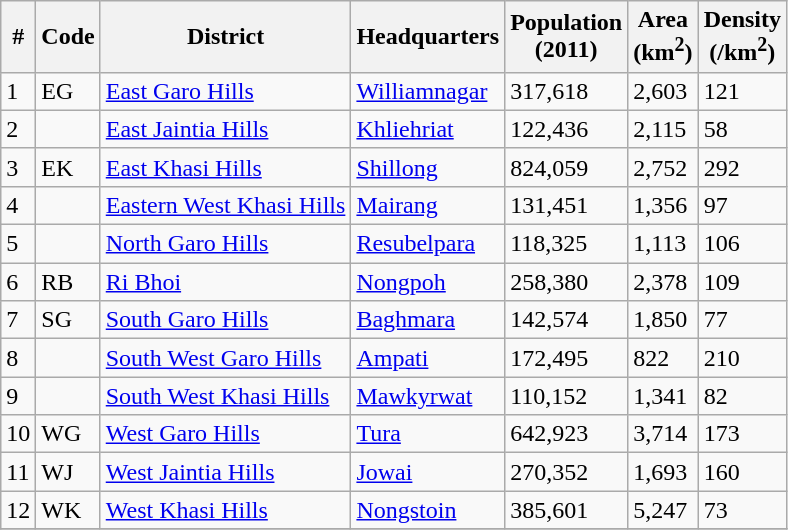<table class="wikitable sortable">
<tr>
<th>#</th>
<th>Code</th>
<th>District</th>
<th>Headquarters</th>
<th>Population <br>(2011)</th>
<th>Area <br>(km<sup>2</sup>)</th>
<th>Density <br>(/km<sup>2</sup>)</th>
</tr>
<tr>
<td>1</td>
<td>EG</td>
<td><a href='#'>East Garo Hills</a></td>
<td><a href='#'>Williamnagar</a></td>
<td> 317,618</td>
<td> 2,603</td>
<td> 121</td>
</tr>
<tr>
<td>2</td>
<td></td>
<td><a href='#'>East Jaintia Hills</a></td>
<td><a href='#'>Khliehriat</a></td>
<td> 122,436</td>
<td> 2,115</td>
<td> 58</td>
</tr>
<tr>
<td>3</td>
<td>EK</td>
<td><a href='#'>East Khasi Hills</a></td>
<td><a href='#'>Shillong</a></td>
<td> 824,059</td>
<td> 2,752</td>
<td> 292</td>
</tr>
<tr>
<td>4</td>
<td></td>
<td><a href='#'>Eastern West Khasi Hills</a></td>
<td><a href='#'>Mairang</a></td>
<td> 131,451</td>
<td> 1,356</td>
<td> 97</td>
</tr>
<tr>
<td>5</td>
<td></td>
<td><a href='#'>North Garo Hills</a></td>
<td><a href='#'>Resubelpara</a></td>
<td> 118,325</td>
<td> 1,113</td>
<td> 106</td>
</tr>
<tr>
<td>6</td>
<td>RB</td>
<td><a href='#'>Ri Bhoi</a></td>
<td><a href='#'>Nongpoh</a></td>
<td> 258,380</td>
<td> 2,378</td>
<td> 109</td>
</tr>
<tr>
<td>7</td>
<td>SG</td>
<td><a href='#'>South Garo Hills</a></td>
<td><a href='#'>Baghmara</a></td>
<td> 142,574</td>
<td> 1,850</td>
<td> 77</td>
</tr>
<tr>
<td>8</td>
<td></td>
<td><a href='#'>South West Garo Hills</a></td>
<td><a href='#'>Ampati</a></td>
<td>172,495</td>
<td> 822</td>
<td> 210</td>
</tr>
<tr>
<td>9</td>
<td></td>
<td><a href='#'>South West Khasi Hills</a></td>
<td><a href='#'>Mawkyrwat</a></td>
<td> 110,152</td>
<td> 1,341</td>
<td>82</td>
</tr>
<tr>
<td>10</td>
<td>WG</td>
<td><a href='#'>West Garo Hills</a></td>
<td><a href='#'>Tura</a></td>
<td> 642,923</td>
<td> 3,714</td>
<td> 173</td>
</tr>
<tr>
<td>11</td>
<td>WJ</td>
<td><a href='#'>West Jaintia Hills</a></td>
<td><a href='#'>Jowai</a></td>
<td> 270,352</td>
<td> 1,693</td>
<td> 160</td>
</tr>
<tr>
<td>12</td>
<td>WK</td>
<td><a href='#'>West Khasi Hills</a></td>
<td><a href='#'>Nongstoin</a></td>
<td> 385,601</td>
<td> 5,247</td>
<td> 73</td>
</tr>
<tr>
</tr>
</table>
